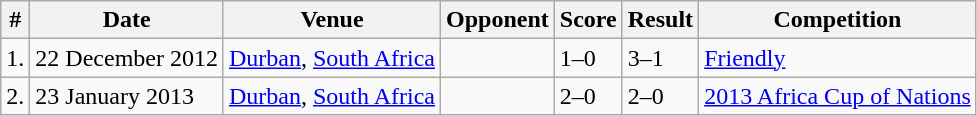<table class="wikitable">
<tr>
<th>#</th>
<th>Date</th>
<th>Venue</th>
<th>Opponent</th>
<th>Score</th>
<th>Result</th>
<th>Competition</th>
</tr>
<tr>
<td>1.</td>
<td>22 December 2012</td>
<td><a href='#'>Durban</a>, <a href='#'>South Africa</a></td>
<td></td>
<td>1–0</td>
<td>3–1</td>
<td><a href='#'>Friendly</a></td>
</tr>
<tr>
<td>2.</td>
<td>23 January 2013</td>
<td><a href='#'>Durban</a>, <a href='#'>South Africa</a></td>
<td></td>
<td>2–0</td>
<td>2–0</td>
<td><a href='#'>2013 Africa Cup of Nations</a></td>
</tr>
</table>
